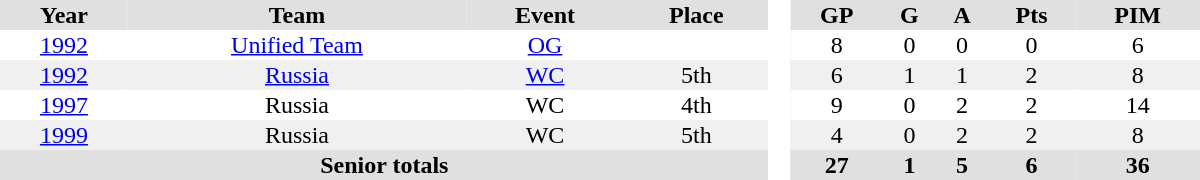<table border="0" cellpadding="1" cellspacing="0" style="text-align:center; width:50em">
<tr ALIGN="center" bgcolor="#e0e0e0">
<th>Year</th>
<th>Team</th>
<th>Event</th>
<th>Place</th>
<th ALIGN="center" rowspan="99" bgcolor="#ffffff"> </th>
<th>GP</th>
<th>G</th>
<th>A</th>
<th>Pts</th>
<th>PIM</th>
</tr>
<tr>
<td><a href='#'>1992</a></td>
<td><a href='#'>Unified Team</a></td>
<td><a href='#'>OG</a></td>
<td></td>
<td>8</td>
<td>0</td>
<td>0</td>
<td>0</td>
<td>6</td>
</tr>
<tr bgcolor="#f0f0f0">
<td><a href='#'>1992</a></td>
<td><a href='#'>Russia</a></td>
<td><a href='#'>WC</a></td>
<td>5th</td>
<td>6</td>
<td>1</td>
<td>1</td>
<td>2</td>
<td>8</td>
</tr>
<tr>
<td><a href='#'>1997</a></td>
<td>Russia</td>
<td>WC</td>
<td>4th</td>
<td>9</td>
<td>0</td>
<td>2</td>
<td>2</td>
<td>14</td>
</tr>
<tr bgcolor="#f0f0f0">
<td><a href='#'>1999</a></td>
<td>Russia</td>
<td>WC</td>
<td>5th</td>
<td>4</td>
<td>0</td>
<td>2</td>
<td>2</td>
<td>8</td>
</tr>
<tr bgcolor="#e0e0e0">
<th colspan=4>Senior totals</th>
<th>27</th>
<th>1</th>
<th>5</th>
<th>6</th>
<th>36</th>
</tr>
</table>
